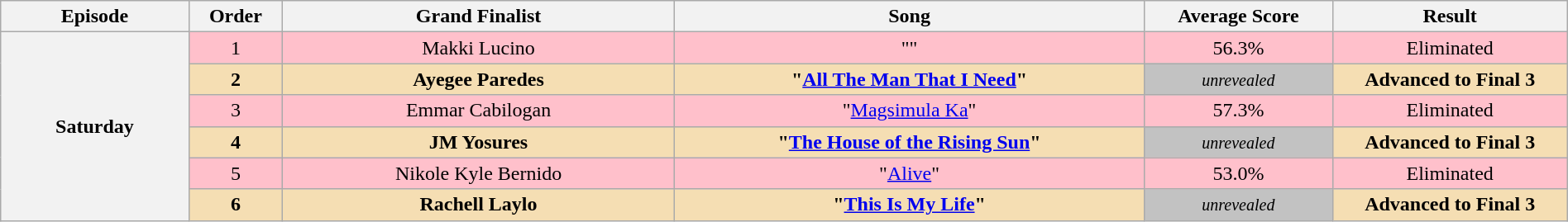<table class="wikitable" style="text-align:center; width:100%; font-size:100%">
<tr>
<th width="12%">Episode</th>
<th width="6%">Order</th>
<th width="25%">Grand Finalist</th>
<th width="30%">Song</th>
<th width="12%">Average Score</th>
<th width="15%">Result</th>
</tr>
<tr>
<th rowspan="6">Saturday<br><small></small></th>
<td style="background-color:Pink;">1</td>
<td style="background-color:Pink;">Makki Lucino</td>
<td style="background-color:Pink;">""</td>
<td style="background-color:Pink;">56.3%</td>
<td style="background-color:Pink;">Eliminated</td>
</tr>
<tr>
<td style="background-color:#F5DEB3;"><strong>2</strong></td>
<td style="background-color:#F5DEB3;"><strong>Ayegee Paredes</strong></td>
<td style="background-color:#F5DEB3;"><strong>"<a href='#'>All The Man That I Need</a>"</strong></td>
<td style="background-color:#c2c2c2;"><small><em>unrevealed</em></small></td>
<td style="background-color:#F5DEB3;"><strong>Advanced to Final 3</strong></td>
</tr>
<tr>
<td style="background-color:Pink;">3</td>
<td style="background-color:Pink;">Emmar Cabilogan</td>
<td style="background-color:Pink;">"<a href='#'>Magsimula Ka</a>"</td>
<td style="background-color:Pink;">57.3%</td>
<td style="background-color:Pink;">Eliminated</td>
</tr>
<tr>
<td style="background-color:#F5DEB3;"><strong>4</strong></td>
<td style="background-color:#F5DEB3;"><strong>JM Yosures</strong></td>
<td style="background-color:#F5DEB3;"><strong>"<a href='#'>The House of the Rising Sun</a>"</strong></td>
<td style="background-color:#c2c2c2;"><small><em>unrevealed</em></small></td>
<td style="background-color:#F5DEB3;"><strong>Advanced to Final 3</strong></td>
</tr>
<tr>
<td style="background-color:Pink;">5</td>
<td style="background-color:Pink;">Nikole Kyle Bernido</td>
<td style="background-color:Pink;">"<a href='#'>Alive</a>"</td>
<td style="background-color:Pink;">53.0%</td>
<td style="background-color:Pink;">Eliminated</td>
</tr>
<tr>
<td style="background-color:#F5DEB3;"><strong>6</strong></td>
<td style="background-color:#F5DEB3;"><strong>Rachell Laylo</strong></td>
<td style="background-color:#F5DEB3;"><strong>"<a href='#'>This Is My Life</a>"</strong></td>
<td style="background-color:#c2c2c2;"><small><em>unrevealed</em></small></td>
<td style="background-color:#F5DEB3;"><strong>Advanced to Final 3</strong></td>
</tr>
</table>
